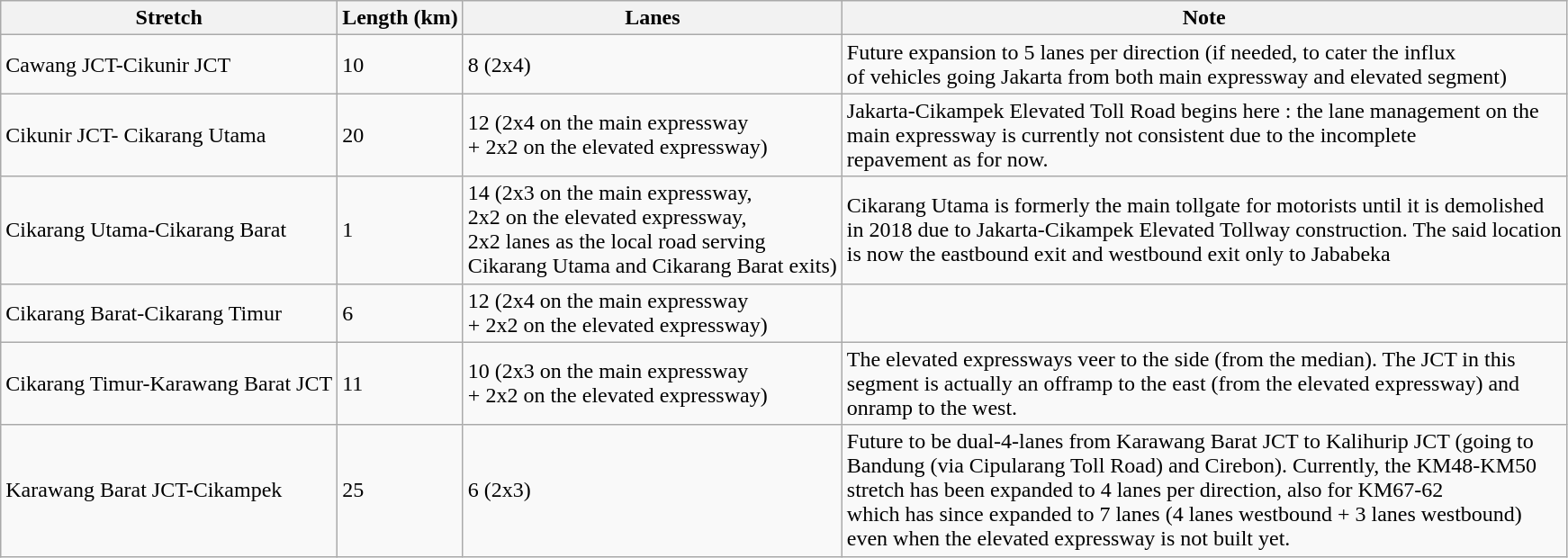<table class="wikitable">
<tr>
<th>Stretch</th>
<th>Length (km)</th>
<th>Lanes</th>
<th>Note</th>
</tr>
<tr>
<td>Cawang JCT-Cikunir JCT</td>
<td>10</td>
<td>8 (2x4)</td>
<td>Future expansion to 5 lanes per direction (if needed, to cater the influx<br>of vehicles going Jakarta from both main expressway and elevated segment)</td>
</tr>
<tr>
<td>Cikunir JCT- Cikarang Utama</td>
<td>20</td>
<td>12 (2x4 on the main expressway<br>+ 2x2 on the elevated expressway)</td>
<td>Jakarta-Cikampek Elevated Toll Road begins here : the lane management on the<br>main expressway is currently not consistent due to the incomplete<br>repavement as for now.</td>
</tr>
<tr>
<td>Cikarang Utama-Cikarang Barat</td>
<td>1</td>
<td>14 (2x3 on the main expressway,<br>2x2 on the elevated expressway,<br>2x2 lanes as the local road serving<br>Cikarang Utama and Cikarang Barat exits)</td>
<td>Cikarang Utama is formerly the main tollgate for motorists until it is demolished<br>in 2018 due to Jakarta-Cikampek Elevated Tollway construction. The said location<br>is now the eastbound exit and westbound exit only to Jababeka</td>
</tr>
<tr>
<td>Cikarang Barat-Cikarang Timur</td>
<td>6</td>
<td>12  (2x4 on the main expressway<br>+ 2x2 on the elevated expressway)</td>
<td></td>
</tr>
<tr>
<td>Cikarang Timur-Karawang Barat JCT</td>
<td>11</td>
<td>10 (2x3 on the main expressway<br>+ 2x2 on the elevated expressway)</td>
<td>The elevated expressways veer to the side (from the median). The JCT in this<br>segment is actually an offramp to the east (from the elevated expressway) and<br>onramp to the west.</td>
</tr>
<tr>
<td>Karawang Barat JCT-Cikampek</td>
<td>25</td>
<td>6 (2x3)</td>
<td>Future to be dual-4-lanes from Karawang Barat JCT to Kalihurip JCT (going to<br>Bandung (via Cipularang Toll Road) and Cirebon). Currently, the KM48-KM50<br>stretch has been expanded to 4 lanes per direction, also for KM67-62<br>which has since expanded to 7 lanes (4 lanes westbound + 3 lanes westbound)<br>even when the elevated expressway is not built yet.</td>
</tr>
</table>
